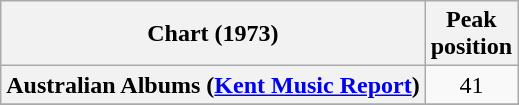<table class="wikitable sortable plainrowheaders" style="text-align:center">
<tr>
<th scope="col">Chart (1973)</th>
<th scope="col">Peak<br>position</th>
</tr>
<tr>
<th scope="row">Australian Albums (<a href='#'>Kent Music Report</a>)</th>
<td style="text-align:center;">41</td>
</tr>
<tr>
</tr>
<tr>
</tr>
<tr>
</tr>
<tr>
</tr>
<tr>
</tr>
</table>
